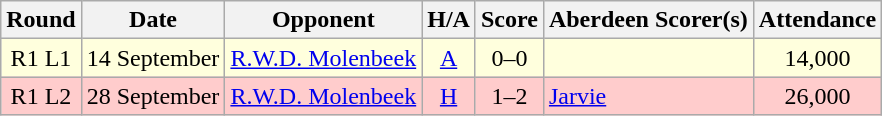<table class="wikitable" style="text-align:center">
<tr>
<th>Round</th>
<th>Date</th>
<th>Opponent</th>
<th>H/A</th>
<th>Score</th>
<th>Aberdeen Scorer(s)</th>
<th>Attendance</th>
</tr>
<tr style="background:#ffd;">
<td>R1 L1</td>
<td align=left>14 September</td>
<td align=left> <a href='#'>R.W.D. Molenbeek</a></td>
<td><a href='#'>A</a></td>
<td>0–0</td>
<td></td>
<td>14,000</td>
</tr>
<tr style="background:#fcc;">
<td>R1 L2</td>
<td align=left>28 September</td>
<td align=left> <a href='#'>R.W.D. Molenbeek</a></td>
<td><a href='#'>H</a></td>
<td>1–2</td>
<td align=left><a href='#'>Jarvie</a></td>
<td>26,000</td>
</tr>
</table>
